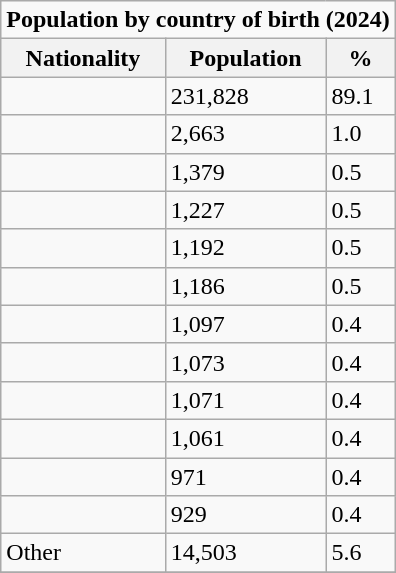<table class="wikitable" style="float:right;">
<tr>
<td colspan="3"><strong>Population by country of birth (2024)</strong></td>
</tr>
<tr \>
<th>Nationality</th>
<th>Population</th>
<th>%</th>
</tr>
<tr>
<td></td>
<td>231,828</td>
<td>89.1</td>
</tr>
<tr>
<td></td>
<td>2,663</td>
<td>1.0</td>
</tr>
<tr>
<td></td>
<td>1,379</td>
<td>0.5</td>
</tr>
<tr>
<td></td>
<td>1,227</td>
<td>0.5</td>
</tr>
<tr>
<td></td>
<td>1,192</td>
<td>0.5</td>
</tr>
<tr>
<td></td>
<td>1,186</td>
<td>0.5</td>
</tr>
<tr>
<td></td>
<td>1,097</td>
<td>0.4</td>
</tr>
<tr>
<td></td>
<td>1,073</td>
<td>0.4</td>
</tr>
<tr>
<td></td>
<td>1,071</td>
<td>0.4</td>
</tr>
<tr>
<td></td>
<td>1,061</td>
<td>0.4</td>
</tr>
<tr>
<td></td>
<td>971</td>
<td>0.4</td>
</tr>
<tr>
<td></td>
<td>929</td>
<td>0.4</td>
</tr>
<tr>
<td>Other</td>
<td>14,503</td>
<td>5.6</td>
</tr>
<tr>
</tr>
</table>
